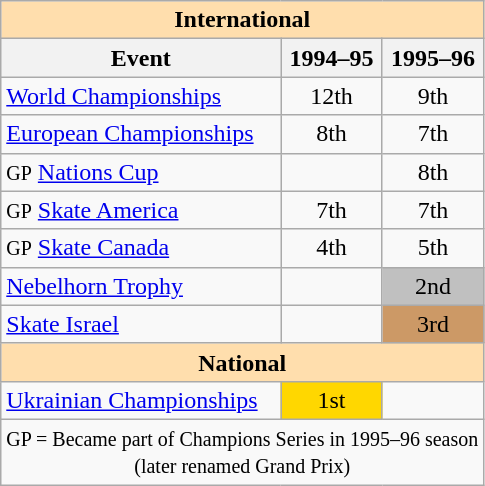<table class="wikitable" style="text-align:center">
<tr>
<th style="background-color: #ffdead; " colspan=3 align=center><strong>International</strong></th>
</tr>
<tr>
<th>Event</th>
<th>1994–95</th>
<th>1995–96</th>
</tr>
<tr>
<td align=left><a href='#'>World Championships</a></td>
<td>12th</td>
<td>9th</td>
</tr>
<tr>
<td align=left><a href='#'>European Championships</a></td>
<td>8th</td>
<td>7th</td>
</tr>
<tr>
<td align=left><small>GP</small> <a href='#'>Nations Cup</a></td>
<td></td>
<td>8th</td>
</tr>
<tr>
<td align=left><small>GP</small> <a href='#'>Skate America</a></td>
<td>7th</td>
<td>7th</td>
</tr>
<tr>
<td align=left><small>GP</small> <a href='#'>Skate Canada</a></td>
<td>4th</td>
<td>5th</td>
</tr>
<tr>
<td align=left><a href='#'>Nebelhorn Trophy</a></td>
<td></td>
<td bgcolor=silver>2nd</td>
</tr>
<tr>
<td align=left><a href='#'>Skate Israel</a></td>
<td></td>
<td bgcolor=cc9966>3rd</td>
</tr>
<tr>
<th style="background-color: #ffdead; " colspan=3 align=center><strong>National</strong></th>
</tr>
<tr>
<td align=left><a href='#'>Ukrainian Championships</a></td>
<td bgcolor=gold>1st</td>
<td></td>
</tr>
<tr>
<td colspan=3 align=center><small> GP = Became part of Champions Series in 1995–96 season <br> (later renamed Grand Prix) </small></td>
</tr>
</table>
